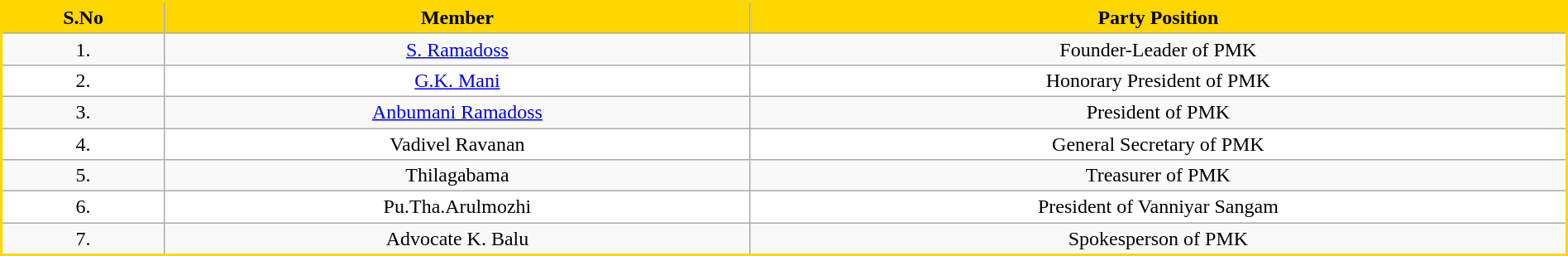<table class="sortable wikitable" style="text-align:center; border: 2px solid #FFD700; border-collapse: collapse; width: 100%;">
<tr>
<th style="background-color:#FFD700; color:black;">S.No</th>
<th style="background-color:#FFD700; color:black;">Member</th>
<th style="background-color:#FFD700; color:black;">Party Position</th>
</tr>
<tr "background-color:#FFD700; color:black;">
<td>1.</td>
<td><a href='#'>S. Ramadoss</a></td>
<td>Founder-Leader of PMK</td>
</tr>
<tr style="background-color:#fff;">
<td>2.</td>
<td><a href='#'>G.K. Mani</a></td>
<td>Honorary President of PMK</td>
</tr>
<tr style="background-color:#f9f9f9;">
<td>3.</td>
<td><a href='#'>Anbumani Ramadoss</a></td>
<td>President of PMK</td>
</tr>
<tr style="background-color:#fff;">
<td>4.</td>
<td>Vadivel Ravanan</td>
<td>General Secretary of PMK</td>
</tr>
<tr style="background-color:#f9f9f9;">
<td>5.</td>
<td>Thilagabama</td>
<td>Treasurer of PMK</td>
</tr>
<tr style="background-color:#fff;">
<td>6.</td>
<td>Pu.Tha.Arulmozhi</td>
<td>President of Vanniyar Sangam</td>
</tr>
<tr style="background-color:#f9f9f9;">
<td>7.</td>
<td>Advocate K. Balu</td>
<td>Spokesperson of PMK</td>
</tr>
</table>
